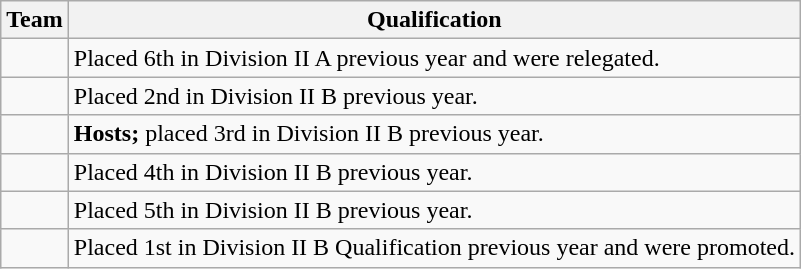<table class="wikitable">
<tr>
<th>Team</th>
<th>Qualification</th>
</tr>
<tr>
<td></td>
<td>Placed 6th in Division II A previous year and were relegated.</td>
</tr>
<tr>
<td></td>
<td>Placed 2nd in Division II B previous year.</td>
</tr>
<tr>
<td></td>
<td><strong>Hosts;</strong> placed 3rd in Division II B previous year.</td>
</tr>
<tr>
<td></td>
<td>Placed 4th in Division II B previous year.</td>
</tr>
<tr>
<td></td>
<td>Placed 5th in Division II B previous year.</td>
</tr>
<tr>
<td></td>
<td>Placed 1st in Division II B Qualification previous year and were promoted.</td>
</tr>
</table>
